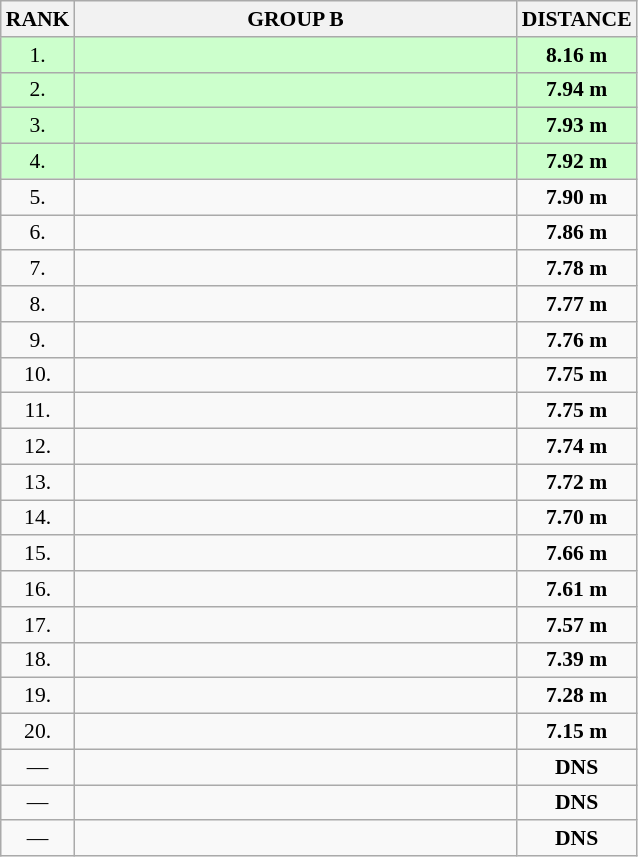<table class="wikitable" style="border-collapse: collapse; font-size: 90%;">
<tr>
<th>RANK</th>
<th style="width: 20em">GROUP B</th>
<th style="width: 5em">DISTANCE</th>
</tr>
<tr style="background:#ccffcc;">
<td align="center">1.</td>
<td></td>
<td align="center"><strong>8.16 m</strong></td>
</tr>
<tr style="background:#ccffcc;">
<td align="center">2.</td>
<td></td>
<td align="center"><strong>7.94 m</strong></td>
</tr>
<tr style="background:#ccffcc;">
<td align="center">3.</td>
<td></td>
<td align="center"><strong>7.93 m</strong></td>
</tr>
<tr style="background:#ccffcc;">
<td align="center">4.</td>
<td></td>
<td align="center"><strong>7.92 m</strong></td>
</tr>
<tr>
<td align="center">5.</td>
<td></td>
<td align="center"><strong>7.90 m</strong></td>
</tr>
<tr>
<td align="center">6.</td>
<td></td>
<td align="center"><strong>7.86 m</strong></td>
</tr>
<tr>
<td align="center">7.</td>
<td></td>
<td align="center"><strong>7.78 m</strong></td>
</tr>
<tr>
<td align="center">8.</td>
<td></td>
<td align="center"><strong>7.77 m</strong></td>
</tr>
<tr>
<td align="center">9.</td>
<td></td>
<td align="center"><strong>7.76 m</strong></td>
</tr>
<tr>
<td align="center">10.</td>
<td></td>
<td align="center"><strong>7.75 m</strong></td>
</tr>
<tr>
<td align="center">11.</td>
<td></td>
<td align="center"><strong>7.75 m</strong></td>
</tr>
<tr>
<td align="center">12.</td>
<td></td>
<td align="center"><strong>7.74 m</strong></td>
</tr>
<tr>
<td align="center">13.</td>
<td></td>
<td align="center"><strong>7.72 m</strong></td>
</tr>
<tr>
<td align="center">14.</td>
<td></td>
<td align="center"><strong>7.70 m</strong></td>
</tr>
<tr>
<td align="center">15.</td>
<td></td>
<td align="center"><strong>7.66 m</strong></td>
</tr>
<tr>
<td align="center">16.</td>
<td></td>
<td align="center"><strong>7.61 m</strong></td>
</tr>
<tr>
<td align="center">17.</td>
<td></td>
<td align="center"><strong>7.57 m</strong></td>
</tr>
<tr>
<td align="center">18.</td>
<td></td>
<td align="center"><strong>7.39 m</strong></td>
</tr>
<tr>
<td align="center">19.</td>
<td></td>
<td align="center"><strong>7.28 m</strong></td>
</tr>
<tr>
<td align="center">20.</td>
<td></td>
<td align="center"><strong>7.15 m</strong></td>
</tr>
<tr>
<td align="center">—</td>
<td></td>
<td align="center"><strong>DNS</strong></td>
</tr>
<tr>
<td align="center">—</td>
<td></td>
<td align="center"><strong>DNS</strong></td>
</tr>
<tr>
<td align="center">—</td>
<td></td>
<td align="center"><strong>DNS</strong></td>
</tr>
</table>
